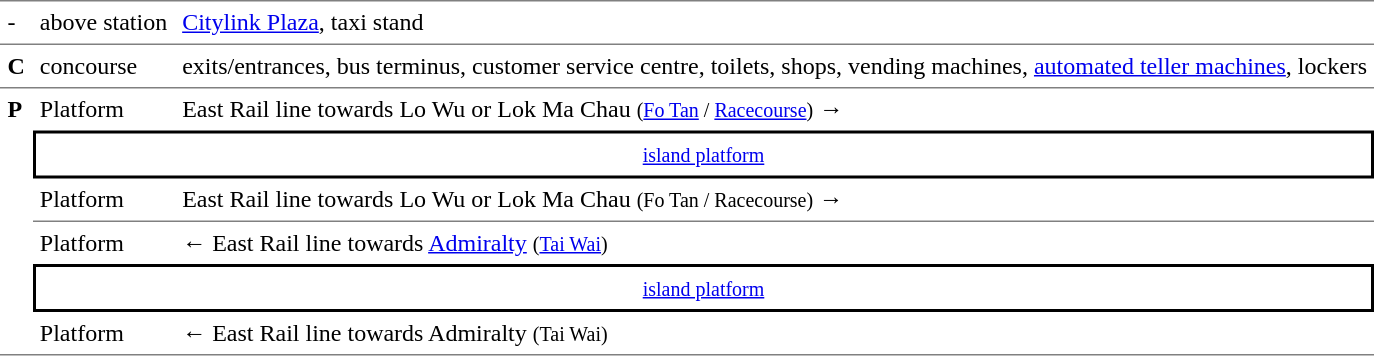<table border=0 cellspacing=0 cellpadding=5px>
<tr>
<td style="border-bottom:solid 1px gray;border-top:solid 1px gray;vertical-align:top;">-</td>
<td style="border-top:solid 1px gray;border-bottom:solid 1px gray;vertical-align:top;">above station</td>
<td style="border-top:solid 1px gray;border-bottom:solid 1px gray;vertical-align:top;"><a href='#'>Citylink Plaza</a>, taxi stand</td>
</tr>
<tr>
<td style="border-bottom:solid 1px gray; vertical-align:top;"><strong>C</strong></td>
<td style="border-bottom:solid 1px gray; vertical-align:top;">concourse</td>
<td style="border-bottom:solid 1px gray;">exits/entrances, bus terminus, customer service centre, toilets, shops, vending machines, <a href='#'>automated teller machines</a>, lockers</td>
</tr>
<tr>
<td style="border-bottom:solid 1px gray;vertical-align:top;" rowspan=6><strong>P</strong></td>
<td>Platform </td>
<td> East Rail line towards Lo Wu or Lok Ma Chau <small>(<a href='#'>Fo Tan</a> / <a href='#'>Racecourse</a>)</small> →</td>
</tr>
<tr>
<td style="border-top:solid 2px black;border-right:solid 2px black;border-left:solid 2px black;border-bottom:solid 2px black;text-align:center;" colspan=2><small><a href='#'>island platform</a></small></td>
</tr>
<tr>
<td style="border-bottom:solid 1px gray;">Platform </td>
<td style="border-bottom:solid 1px gray;"> East Rail line towards Lo Wu or Lok Ma Chau <small>(Fo Tan / Racecourse)</small> →</td>
</tr>
<tr>
<td>Platform </td>
<td>←  East Rail line towards <a href='#'>Admiralty</a> <small>(<a href='#'>Tai Wai</a>)</small></td>
</tr>
<tr>
<td style="border-top:solid 2px black;border-right:solid 2px black;border-left:solid 2px black;border-bottom:solid 2px black;text-align:center;" colspan=2><small><a href='#'>island platform</a></small></td>
</tr>
<tr>
<td style="border-bottom:solid 1px gray;">Platform </td>
<td style="border-bottom:solid 1px gray;">←  East Rail line towards Admiralty <small>(Tai Wai)</small></td>
</tr>
</table>
